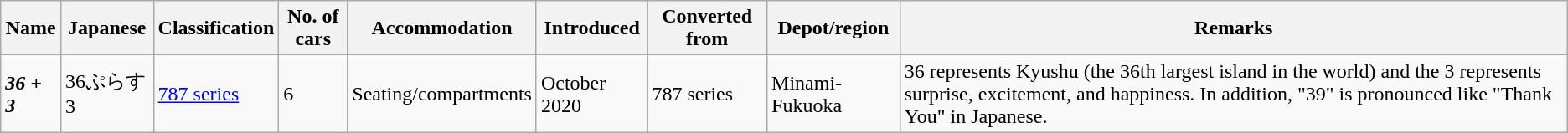<table class="wikitable">
<tr>
<th>Name</th>
<th>Japanese</th>
<th>Classification</th>
<th>No. of cars</th>
<th>Accommodation</th>
<th>Introduced</th>
<th>Converted from</th>
<th>Depot/region</th>
<th>Remarks</th>
</tr>
<tr>
<td><strong><em>36 + 3</em></strong></td>
<td>36ぷらす3</td>
<td><a href='#'>787 series</a></td>
<td>6</td>
<td>Seating/compartments</td>
<td>October 2020</td>
<td>787 series</td>
<td>Minami-Fukuoka</td>
<td>36 represents Kyushu (the 36th largest island in the world) and the 3 represents surprise, excitement, and happiness. In addition, "39" is pronounced like "Thank You" in Japanese.</td>
</tr>
</table>
